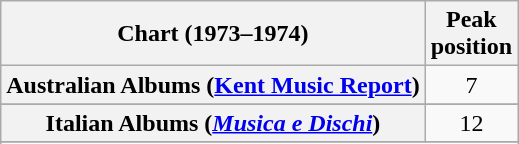<table class="wikitable sortable plainrowheaders">
<tr>
<th scope="col">Chart (1973–1974)</th>
<th scope="col">Peak<br>position</th>
</tr>
<tr>
<th scope="row">Australian Albums (<a href='#'>Kent Music Report</a>)</th>
<td align="center">7</td>
</tr>
<tr>
</tr>
<tr>
</tr>
<tr>
</tr>
<tr>
<th scope="row">Italian Albums (<em><a href='#'>Musica e Dischi</a></em>)</th>
<td align="center">12</td>
</tr>
<tr>
</tr>
<tr>
</tr>
</table>
